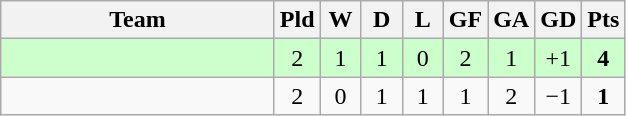<table class="wikitable" style="text-align:center;">
<tr>
<th width=175>Team</th>
<th width=20 abbr="Played">Pld</th>
<th width=20 abbr="Won">W</th>
<th width=20 abbr="Drawn">D</th>
<th width=20 abbr="Lost">L</th>
<th width=20 abbr="Goals for">GF</th>
<th width=20 abbr="Goals against">GA</th>
<th width=20 abbr="Goal difference">GD</th>
<th width=20 abbr="Points">Pts</th>
</tr>
<tr bgcolor=#ccffcc>
<td align=left></td>
<td>2</td>
<td>1</td>
<td>1</td>
<td>0</td>
<td>2</td>
<td>1</td>
<td>+1</td>
<td><strong>4</strong></td>
</tr>
<tr>
<td align=left></td>
<td>2</td>
<td>0</td>
<td>1</td>
<td>1</td>
<td>1</td>
<td>2</td>
<td>−1</td>
<td><strong>1</strong></td>
</tr>
</table>
